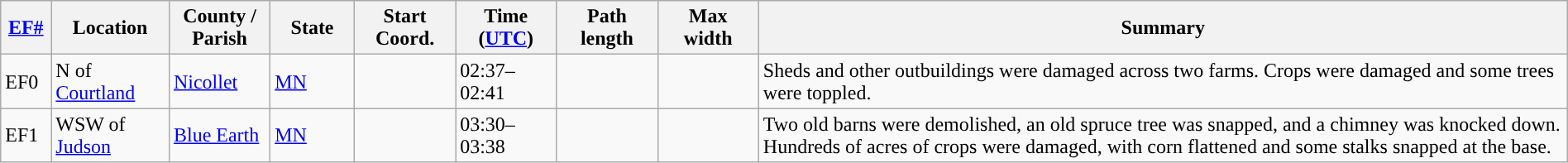<table class="wikitable sortable" style="width:100%;">
<tr>
<th scope="col"  style="width:3%; text-align:center;"><a href='#'>EF#</a></th>
<th scope="col"  style="width:7%; text-align:center;" class="unsortable">Location</th>
<th scope="col"  style="width:6%; text-align:center;" class="unsortable">County / Parish</th>
<th scope="col"  style="width:5%; text-align:center;">State</th>
<th scope="col"  style="width:6%; text-align:center;">Start Coord.</th>
<th scope="col"  style="width:6%; text-align:center;">Time (<a href='#'>UTC</a>)</th>
<th scope="col"  style="width:6%; text-align:center;">Path length</th>
<th scope="col"  style="width:6%; text-align:center;">Max width</th>
<th scope="col" class="unsortable" style="width:48%; text-align:center;">Summary</th>
</tr>
<tr>
<td>EF0</td>
<td>N of <a href='#'>Courtland</a></td>
<td><a href='#'>Nicollet</a></td>
<td><a href='#'>MN</a></td>
<td></td>
<td>02:37–02:41</td>
<td></td>
<td></td>
<td>Sheds and other outbuildings were damaged across two farms. Crops were damaged and some trees were toppled.</td>
</tr>
<tr>
<td>EF1</td>
<td>WSW of <a href='#'>Judson</a></td>
<td><a href='#'>Blue Earth</a></td>
<td><a href='#'>MN</a></td>
<td></td>
<td>03:30–03:38</td>
<td></td>
<td></td>
<td>Two old barns were demolished, an old spruce tree was snapped, and a chimney was knocked down. Hundreds of acres of crops were damaged, with corn flattened and some stalks snapped at the base.</td>
</tr>
</table>
